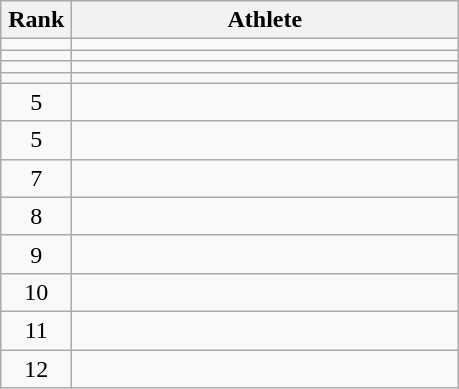<table class="wikitable" style="text-align: center;">
<tr>
<th width=40>Rank</th>
<th width=250>Athlete</th>
</tr>
<tr>
<td></td>
<td align="left"></td>
</tr>
<tr>
<td></td>
<td align="left"></td>
</tr>
<tr>
<td></td>
<td align="left"></td>
</tr>
<tr>
<td></td>
<td align="left"></td>
</tr>
<tr>
<td>5</td>
<td align="left"></td>
</tr>
<tr>
<td>5</td>
<td align="left"></td>
</tr>
<tr>
<td>7</td>
<td align="left"></td>
</tr>
<tr>
<td>8</td>
<td align="left"></td>
</tr>
<tr>
<td>9</td>
<td align="left"></td>
</tr>
<tr>
<td>10</td>
<td align="left"></td>
</tr>
<tr>
<td>11</td>
<td align="left"></td>
</tr>
<tr>
<td>12</td>
<td align="left"></td>
</tr>
</table>
